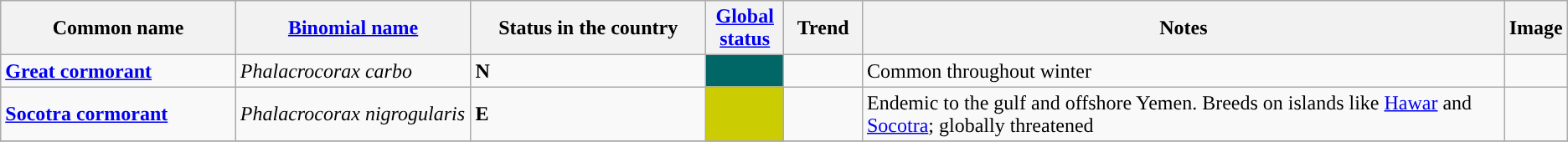<table class="wikitable sortable">
<tr>
<th width="15%">Common name</th>
<th width="15%"><a href='#'>Binomial name</a></th>
<th data-sort-type="number" width="15%">Status in the country</th>
<th width="5%"><a href='#'>Global status</a></th>
<th width="5%">Trend</th>
<th class="unsortable">Notes</th>
<th class="unsortable">Image</th>
</tr>
<tr>
<td><strong><a href='#'>Great cormorant</a></strong></td>
<td><em>Phalacrocorax carbo</em></td>
<td><strong>N</strong></td>
<td align=center style="background: #006666"></td>
<td align=center></td>
<td>Common throughout winter</td>
<td></td>
</tr>
<tr>
<td><strong><a href='#'>Socotra cormorant</a></strong></td>
<td><em>Phalacrocorax nigrogularis</em></td>
<td><strong>E</strong></td>
<td align=center style="background: #cbcc02"></td>
<td align=center></td>
<td>Endemic to the gulf and offshore Yemen. Breeds on islands like <a href='#'>Hawar</a> and <a href='#'>Socotra</a>; globally threatened</td>
<td></td>
</tr>
<tr>
</tr>
</table>
